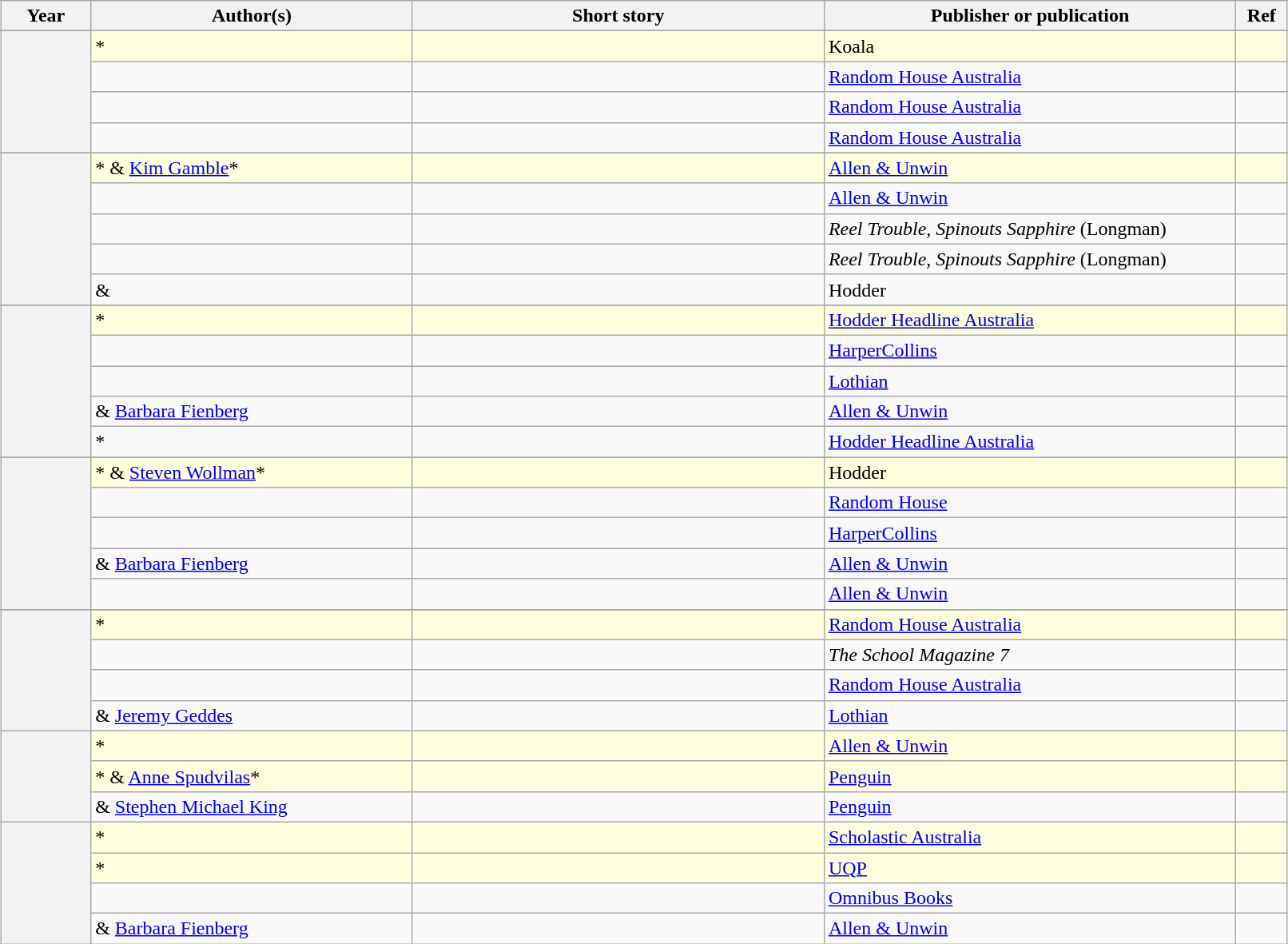<table class="sortable wikitable" width="85%" style="margin: 1em auto 1em auto">
<tr>
<th width="7%">Year</th>
<th width="25%">Author(s)</th>
<th width="32%">Short story</th>
<th width="32%">Publisher or publication</th>
<th width="4%" class="unsortable">Ref</th>
</tr>
<tr>
</tr>
<tr style="background:lightyellow;">
<th rowspan="4" align="center"></th>
<td>*</td>
<td><em></em></td>
<td>Koala</td>
<td></td>
</tr>
<tr>
<td></td>
<td><em></em></td>
<td><a href='#'>Random House Australia</a></td>
<td></td>
</tr>
<tr>
<td></td>
<td><em></em></td>
<td><a href='#'>Random House Australia</a></td>
<td></td>
</tr>
<tr>
<td></td>
<td><em></em></td>
<td><a href='#'>Random House Australia</a></td>
<td></td>
</tr>
<tr>
</tr>
<tr style="background:lightyellow;">
<th rowspan="5" align="center"></th>
<td>* & <a href='#'>Kim Gamble</a>*</td>
<td><em></em></td>
<td><a href='#'>Allen & Unwin</a></td>
<td></td>
</tr>
<tr>
<td></td>
<td><em></em></td>
<td><a href='#'>Allen & Unwin</a></td>
<td></td>
</tr>
<tr>
<td></td>
<td><em></em></td>
<td><em>Reel Trouble, Spinouts Sapphire</em> (Longman)</td>
<td></td>
</tr>
<tr>
<td></td>
<td><em></em></td>
<td><em>Reel Trouble, Spinouts Sapphire</em> (Longman)</td>
<td></td>
</tr>
<tr>
<td> & </td>
<td><em></em></td>
<td>Hodder</td>
<td></td>
</tr>
<tr>
</tr>
<tr style="background:lightyellow;">
<th rowspan="5" align="center"></th>
<td>*</td>
<td><em></em></td>
<td><a href='#'>Hodder Headline Australia</a></td>
<td></td>
</tr>
<tr>
<td></td>
<td><em></em></td>
<td><a href='#'>HarperCollins</a></td>
<td></td>
</tr>
<tr>
<td></td>
<td><em></em></td>
<td><a href='#'>Lothian</a></td>
<td></td>
</tr>
<tr>
<td> & <a href='#'>Barbara Fienberg</a></td>
<td><em></em></td>
<td><a href='#'>Allen & Unwin</a></td>
<td></td>
</tr>
<tr>
<td>*</td>
<td><em></em></td>
<td><a href='#'>Hodder Headline Australia</a></td>
<td></td>
</tr>
<tr>
</tr>
<tr style="background:lightyellow;">
<th rowspan="5" align="center"></th>
<td>* & <a href='#'>Steven Wollman</a>*</td>
<td><em></em></td>
<td>Hodder</td>
<td></td>
</tr>
<tr>
<td></td>
<td><em></em></td>
<td><a href='#'>Random House</a></td>
<td></td>
</tr>
<tr>
<td></td>
<td><em></em></td>
<td><a href='#'>HarperCollins</a></td>
<td></td>
</tr>
<tr>
<td> & <a href='#'>Barbara Fienberg</a></td>
<td><em></em></td>
<td><a href='#'>Allen & Unwin</a></td>
<td></td>
</tr>
<tr>
<td></td>
<td><em></em></td>
<td><a href='#'>Allen & Unwin</a></td>
<td></td>
</tr>
<tr>
</tr>
<tr style="background:lightyellow;">
<th rowspan="4" align="center"></th>
<td>*</td>
<td><em></em></td>
<td><a href='#'>Random House Australia</a></td>
<td></td>
</tr>
<tr>
<td></td>
<td><em></em></td>
<td><em>The School Magazine 7</em></td>
<td></td>
</tr>
<tr>
<td></td>
<td><em></em></td>
<td><a href='#'>Random House Australia</a></td>
<td></td>
</tr>
<tr>
<td> & <a href='#'>Jeremy Geddes</a></td>
<td><em></em></td>
<td><a href='#'>Lothian</a></td>
<td></td>
</tr>
<tr style="background:lightyellow;">
<th rowspan="3" align="center"></th>
<td>*</td>
<td><em></em></td>
<td><a href='#'>Allen & Unwin</a></td>
<td></td>
</tr>
<tr style="background:lightyellow;">
<td>* & <a href='#'>Anne Spudvilas</a>*</td>
<td><em></em></td>
<td><a href='#'>Penguin</a></td>
<td></td>
</tr>
<tr>
<td> & <a href='#'>Stephen Michael King</a></td>
<td><em></em></td>
<td><a href='#'>Penguin</a></td>
<td></td>
</tr>
<tr style="background:lightyellow;">
<th rowspan="4" align="center"></th>
<td>*</td>
<td><em></em></td>
<td><a href='#'>Scholastic Australia</a></td>
<td></td>
</tr>
<tr style="background:lightyellow;">
<td>*</td>
<td><em></em></td>
<td><a href='#'>UQP</a></td>
<td></td>
</tr>
<tr>
<td></td>
<td><em></em></td>
<td><a href='#'>Omnibus Books</a></td>
<td></td>
</tr>
<tr>
<td> & <a href='#'>Barbara Fienberg</a></td>
<td><em></em></td>
<td><a href='#'>Allen & Unwin</a></td>
<td></td>
</tr>
</table>
